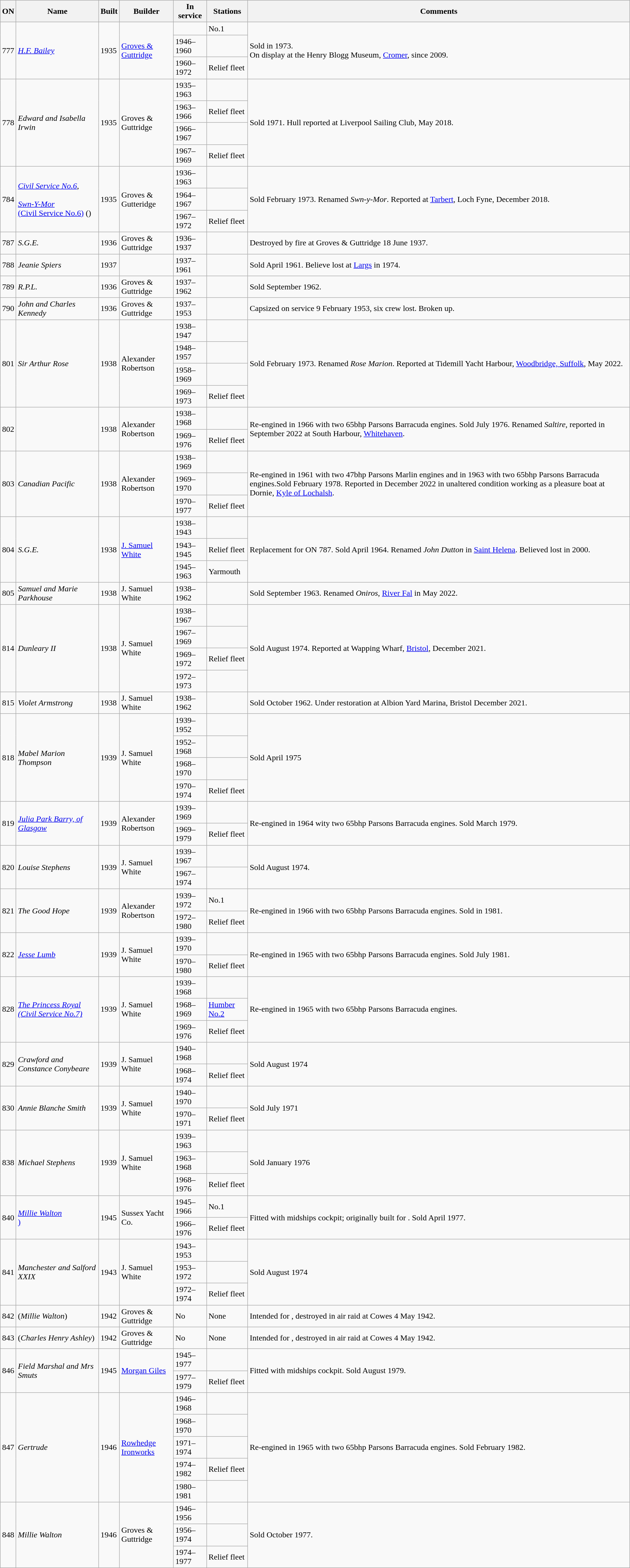<table class="wikitable">
<tr>
<th>ON</th>
<th>Name</th>
<th>Built</th>
<th>Builder</th>
<th>In service</th>
<th>Stations</th>
<th>Comments</th>
</tr>
<tr>
<td rowspan="3">777</td>
<td rowspan="3"><a href='#'><em>H.F. Bailey</em></a></td>
<td rowspan="3">1935</td>
<td rowspan="3"><a href='#'>Groves & Guttridge</a></td>
<td></td>
<td> No.1</td>
<td rowspan="3">Sold in 1973. <br>On display at the Henry Blogg Museum, <a href='#'>Cromer</a>, since 2009.</td>
</tr>
<tr>
<td>1946–1960</td>
<td></td>
</tr>
<tr>
<td>1960–1972</td>
<td>Relief fleet</td>
</tr>
<tr>
<td rowspan="4">778</td>
<td rowspan="4"><em>Edward and Isabella Irwin</em></td>
<td rowspan="4">1935</td>
<td rowspan="4">Groves & Guttridge</td>
<td>1935–1963</td>
<td></td>
<td rowspan="4">Sold 1971. Hull reported at Liverpool Sailing Club, May 2018.</td>
</tr>
<tr>
<td>1963–1966</td>
<td>Relief fleet</td>
</tr>
<tr>
<td>1966–1967</td>
<td></td>
</tr>
<tr>
<td>1967–1969</td>
<td>Relief fleet</td>
</tr>
<tr>
<td rowspan="3">784</td>
<td rowspan="3"><a href='#'><em>Civil Service No.6</em></a>,<br><br><a href='#'><em>Swn-Y-Mor</em><br>(Civil Service No.6)</a> ()</td>
<td rowspan="3">1935</td>
<td rowspan="3">Groves & Gutteridge</td>
<td>1936–1963</td>
<td></td>
<td rowspan="3">Sold February 1973. Renamed <em>Swn-y-Mor</em>. Reported at <a href='#'>Tarbert</a>, Loch Fyne, December 2018.</td>
</tr>
<tr>
<td>1964–1967</td>
<td></td>
</tr>
<tr>
<td>1967–1972</td>
<td>Relief fleet</td>
</tr>
<tr>
<td>787</td>
<td><em>S.G.E.</em></td>
<td>1936</td>
<td>Groves & Guttridge</td>
<td>1936–1937</td>
<td></td>
<td>Destroyed by fire at Groves & Guttridge 18 June 1937.</td>
</tr>
<tr>
<td>788</td>
<td><em>Jeanie Spiers</em></td>
<td>1937</td>
<td></td>
<td>1937–1961</td>
<td></td>
<td>Sold April 1961. Believe lost at <a href='#'>Largs</a> in 1974.</td>
</tr>
<tr>
<td>789</td>
<td><em>R.P.L.</em></td>
<td>1936</td>
<td>Groves & Guttridge</td>
<td>1937–1962</td>
<td></td>
<td>Sold September 1962.</td>
</tr>
<tr>
<td>790</td>
<td><em>John and Charles Kennedy</em></td>
<td>1936</td>
<td>Groves & Guttridge</td>
<td>1937–1953</td>
<td></td>
<td>Capsized on service 9 February 1953, six crew lost. Broken up.</td>
</tr>
<tr>
<td rowspan="4">801</td>
<td rowspan="4"><em>Sir Arthur Rose</em></td>
<td rowspan="4">1938</td>
<td rowspan="4">Alexander Robertson</td>
<td>1938–1947</td>
<td></td>
<td rowspan="4">Sold February 1973. Renamed <em>Rose Marion</em>. Reported at Tidemill Yacht Harbour, <a href='#'>Woodbridge, Suffolk</a>, May 2022.</td>
</tr>
<tr>
<td>1948–1957</td>
<td></td>
</tr>
<tr>
<td>1958–1969</td>
<td></td>
</tr>
<tr>
<td>1969–1973</td>
<td>Relief fleet</td>
</tr>
<tr>
<td rowspan="2">802</td>
<td rowspan="2"><em></em></td>
<td rowspan="2">1938</td>
<td rowspan="2">Alexander Robertson</td>
<td>1938–1968</td>
<td></td>
<td rowspan="2">Re-engined in 1966 with two 65bhp Parsons Barracuda engines. Sold July 1976. Renamed <em>Saltire</em>, reported in September 2022 at South Harbour, <a href='#'>Whitehaven</a>.</td>
</tr>
<tr>
<td>1969–1976</td>
<td>Relief fleet</td>
</tr>
<tr>
<td rowspan="3">803</td>
<td rowspan="3"><em>Canadian Pacific</em></td>
<td rowspan="3">1938</td>
<td rowspan="3">Alexander Robertson</td>
<td>1938–1969</td>
<td></td>
<td rowspan="3">Re-engined in 1961 with two 47bhp Parsons Marlin engines and in 1963 with two 65bhp Parsons Barracuda engines.Sold February 1978. Reported in December 2022 in unaltered condition working as a pleasure boat at Dornie, <a href='#'>Kyle of Lochalsh</a>.</td>
</tr>
<tr>
<td>1969–1970</td>
<td></td>
</tr>
<tr>
<td>1970–1977</td>
<td>Relief fleet</td>
</tr>
<tr>
<td rowspan="3">804</td>
<td rowspan="3"><em>S.G.E.</em></td>
<td rowspan="3">1938</td>
<td rowspan="3"><a href='#'>J. Samuel White</a></td>
<td>1938–1943</td>
<td></td>
<td rowspan="3">Replacement for ON 787. Sold April 1964. Renamed <em>John Dutton</em> in <a href='#'>Saint Helena</a>. Believed lost in 2000.</td>
</tr>
<tr>
<td>1943–1945</td>
<td>Relief fleet</td>
</tr>
<tr>
<td>1945–1963</td>
<td>Yarmouth</td>
</tr>
<tr>
<td>805</td>
<td><em>Samuel and Marie Parkhouse</em></td>
<td>1938</td>
<td>J. Samuel White</td>
<td>1938–1962</td>
<td></td>
<td>Sold September 1963. Renamed <em>Oniros</em>, <a href='#'>River Fal</a> in May 2022.</td>
</tr>
<tr>
<td rowspan="4">814</td>
<td rowspan="4"><em>Dunleary II</em></td>
<td rowspan="4">1938</td>
<td rowspan="4">J. Samuel White</td>
<td>1938–1967</td>
<td></td>
<td rowspan="4">Sold August 1974. Reported at Wapping Wharf, <a href='#'>Bristol</a>, December 2021.</td>
</tr>
<tr>
<td>1967–1969</td>
<td></td>
</tr>
<tr>
<td>1969–1972</td>
<td>Relief fleet</td>
</tr>
<tr>
<td>1972–1973</td>
<td></td>
</tr>
<tr>
<td>815</td>
<td><em>Violet Armstrong</em></td>
<td>1938</td>
<td>J. Samuel White</td>
<td>1938–1962</td>
<td></td>
<td>Sold October 1962. Under restoration at Albion Yard Marina, Bristol December 2021.</td>
</tr>
<tr>
<td rowspan="4">818</td>
<td rowspan="4"><em>Mabel Marion Thompson</em></td>
<td rowspan="4">1939</td>
<td rowspan="4">J. Samuel White</td>
<td>1939–1952</td>
<td></td>
<td rowspan="4">Sold April 1975</td>
</tr>
<tr>
<td>1952–1968</td>
<td></td>
</tr>
<tr>
<td>1968–1970</td>
<td></td>
</tr>
<tr>
<td>1970–1974</td>
<td>Relief fleet</td>
</tr>
<tr>
<td rowspan="2">819</td>
<td rowspan="2"><a href='#'><em>Julia Park Barry, of Glasgow</em></a></td>
<td rowspan="2">1939</td>
<td rowspan="2">Alexander Robertson</td>
<td>1939–1969</td>
<td></td>
<td rowspan="2">Re-engined in 1964 wity two 65bhp Parsons Barracuda engines. Sold March 1979.</td>
</tr>
<tr>
<td>1969–1979</td>
<td>Relief fleet</td>
</tr>
<tr>
<td rowspan="2">820</td>
<td rowspan="2"><em>Louise Stephens</em></td>
<td rowspan="2">1939</td>
<td rowspan="2">J. Samuel White</td>
<td>1939–1967</td>
<td></td>
<td rowspan="2">Sold August 1974.</td>
</tr>
<tr>
<td>1967–1974</td>
<td></td>
</tr>
<tr>
<td rowspan="2">821</td>
<td rowspan="2"><em>The Good Hope</em></td>
<td rowspan="2">1939</td>
<td rowspan="2">Alexander Robertson</td>
<td>1939–1972</td>
<td> No.1</td>
<td rowspan="2">Re-engined in 1966 with two 65bhp Parsons Barracuda engines. Sold in 1981.</td>
</tr>
<tr>
<td>1972–1980</td>
<td>Relief fleet</td>
</tr>
<tr>
<td rowspan="2">822</td>
<td rowspan="2"><a href='#'><em>Jesse Lumb</em></a></td>
<td rowspan="2">1939</td>
<td rowspan="2">J. Samuel White</td>
<td>1939–1970</td>
<td></td>
<td rowspan="2">Re-engined in 1965 with two 65bhp Parsons Barracuda engines. Sold July 1981.</td>
</tr>
<tr>
<td>1970–1980</td>
<td>Relief fleet</td>
</tr>
<tr>
<td rowspan="3">828</td>
<td rowspan="3"><a href='#'><em>The Princess Royal (Civil Service No.7)</em></a></td>
<td rowspan="3">1939</td>
<td rowspan="3">J. Samuel White</td>
<td>1939–1968</td>
<td></td>
<td rowspan="3">Re-engined in 1965 with two 65bhp Parsons Barracuda engines.</td>
</tr>
<tr>
<td>1968–1969</td>
<td><a href='#'>Humber No.2</a></td>
</tr>
<tr>
<td>1969–1976</td>
<td>Relief fleet</td>
</tr>
<tr>
<td rowspan="2">829</td>
<td rowspan="2"><em>Crawford and Constance Conybeare</em></td>
<td rowspan="2">1939</td>
<td rowspan="2">J. Samuel White</td>
<td>1940–1968</td>
<td></td>
<td rowspan="2">Sold August 1974</td>
</tr>
<tr>
<td>1968–1974</td>
<td>Relief fleet</td>
</tr>
<tr>
<td rowspan="2">830</td>
<td rowspan="2"><em>Annie Blanche Smith</em></td>
<td rowspan="2">1939</td>
<td rowspan="2">J. Samuel White</td>
<td>1940–1970</td>
<td></td>
<td rowspan="2">Sold July 1971</td>
</tr>
<tr>
<td>1970–1971</td>
<td>Relief fleet</td>
</tr>
<tr>
<td rowspan="3">838</td>
<td rowspan="3"><em>Michael Stephens</em></td>
<td rowspan="3">1939</td>
<td rowspan="3">J. Samuel White</td>
<td>1939–1963</td>
<td></td>
<td rowspan="3">Sold January 1976</td>
</tr>
<tr>
<td>1963–1968</td>
<td></td>
</tr>
<tr>
<td>1968–1976</td>
<td>Relief fleet</td>
</tr>
<tr>
<td rowspan="2">840</td>
<td rowspan="2"><a href='#'><em>Millie Walton</em><br>)</a></td>
<td rowspan="2">1945</td>
<td rowspan="2">Sussex Yacht Co.</td>
<td>1945–1966</td>
<td> No.1</td>
<td rowspan="2">Fitted with midships cockpit; originally built for . Sold April 1977.</td>
</tr>
<tr>
<td>1966–1976</td>
<td>Relief fleet</td>
</tr>
<tr>
<td rowspan="3">841</td>
<td rowspan="3"><em>Manchester and Salford XXIX</em></td>
<td rowspan="3">1943</td>
<td rowspan="3">J. Samuel White</td>
<td>1943–1953</td>
<td></td>
<td rowspan="3">Sold August 1974</td>
</tr>
<tr>
<td>1953–1972</td>
<td></td>
</tr>
<tr>
<td>1972–1974</td>
<td>Relief fleet</td>
</tr>
<tr>
<td>842</td>
<td>(<em>Millie Walton</em>)</td>
<td>1942</td>
<td>Groves & Guttridge</td>
<td>No</td>
<td>None</td>
<td>Intended for , destroyed in air raid at Cowes 4 May 1942.</td>
</tr>
<tr>
<td>843</td>
<td>(<em>Charles Henry Ashley</em>)</td>
<td>1942</td>
<td>Groves & Guttridge</td>
<td>No</td>
<td>None</td>
<td>Intended for , destroyed in air raid at Cowes 4 May 1942.</td>
</tr>
<tr>
<td rowspan="2">846</td>
<td rowspan="2"><em>Field Marshal and Mrs Smuts</em></td>
<td rowspan="2">1945</td>
<td rowspan="2"><a href='#'>Morgan Giles</a></td>
<td>1945–1977</td>
<td></td>
<td rowspan="2">Fitted with midships cockpit. Sold August 1979.</td>
</tr>
<tr>
<td>1977–1979</td>
<td>Relief fleet</td>
</tr>
<tr>
<td rowspan="5">847</td>
<td rowspan="5"><em>Gertrude</em></td>
<td rowspan="5">1946</td>
<td rowspan="5"><a href='#'>Rowhedge Ironworks</a></td>
<td>1946–1968<br></td>
<td></td>
<td rowspan="5">Re-engined in 1965 with two 65bhp Parsons Barracuda engines. Sold February 1982.</td>
</tr>
<tr>
<td>1968–1970</td>
<td></td>
</tr>
<tr>
<td>1971–1974</td>
<td></td>
</tr>
<tr>
<td>1974–1982</td>
<td>Relief fleet</td>
</tr>
<tr>
<td>1980–1981</td>
<td></td>
</tr>
<tr>
<td rowspan="3">848</td>
<td rowspan="3"><em>Millie Walton</em></td>
<td rowspan="3">1946</td>
<td rowspan="3">Groves & Guttridge</td>
<td>1946–1956</td>
<td></td>
<td rowspan="3">Sold October 1977.</td>
</tr>
<tr>
<td>1956–1974</td>
<td></td>
</tr>
<tr>
<td>1974–1977</td>
<td>Relief fleet</td>
</tr>
</table>
